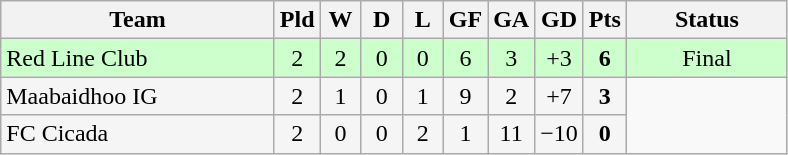<table class="wikitable" style="text-align:center;">
<tr>
<th width=175>Team</th>
<th width=20 abbr="Played">Pld</th>
<th width=20 abbr="Won">W</th>
<th width=20 abbr="Drawn">D</th>
<th width=20 abbr="Lost">L</th>
<th width=20 abbr="Goals for">GF</th>
<th width=20 abbr="Goals against">GA</th>
<th width=20 abbr="Goal difference">GD</th>
<th width=20 abbr="Points">Pts</th>
<th width=100 abbr="Status">Status</th>
</tr>
<tr bgcolor=#ccffcc>
<td align=left>Red Line Club</td>
<td>2</td>
<td>2</td>
<td>0</td>
<td>0</td>
<td>6</td>
<td>3</td>
<td>+3</td>
<td><strong>6</strong></td>
<td>Final</td>
</tr>
<tr bgcolor=#f5f5f5>
<td align=left>Maabaidhoo IG</td>
<td>2</td>
<td>1</td>
<td>0</td>
<td>1</td>
<td>9</td>
<td>2</td>
<td>+7</td>
<td><strong>3</strong></td>
</tr>
<tr bgcolor=#f5f5f5>
<td align=left>FC Cicada</td>
<td>2</td>
<td>0</td>
<td>0</td>
<td>2</td>
<td>1</td>
<td>11</td>
<td>−10</td>
<td><strong>0</strong></td>
</tr>
</table>
